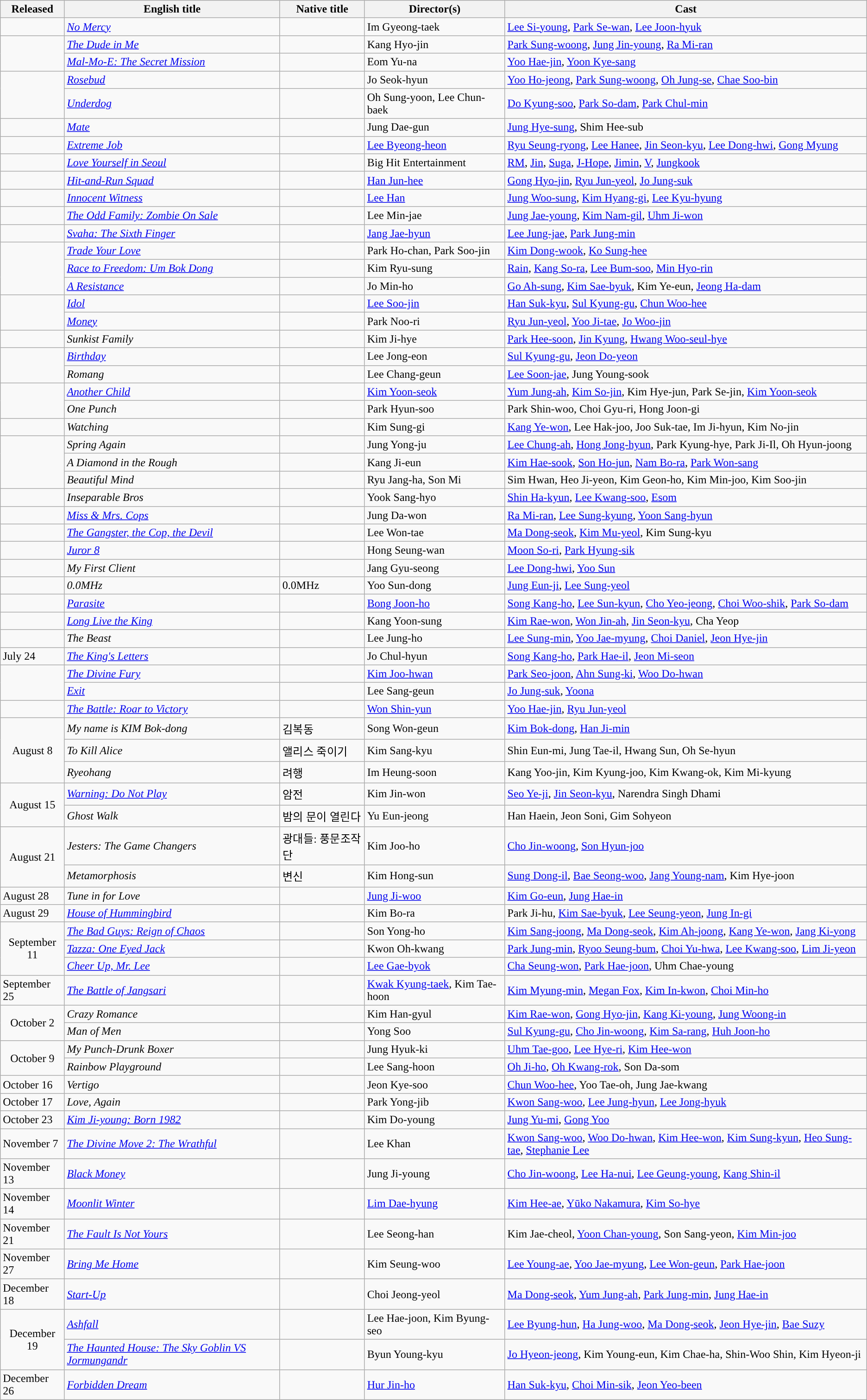<table class="wikitable sortable">
<tr>
<th>Released</th>
<th>English title</th>
<th>Native title</th>
<th>Director(s)</th>
<th>Cast</th>
</tr>
<tr>
<td></td>
<td><em><a href='#'>No Mercy</a></em></td>
<td></td>
<td>Im Gyeong-taek</td>
<td><a href='#'>Lee Si-young</a>, <a href='#'>Park Se-wan</a>, <a href='#'>Lee Joon-hyuk</a></td>
</tr>
<tr>
<td rowspan="2" style="text-align:center;"></td>
<td><em><a href='#'>The Dude in Me</a></em></td>
<td></td>
<td>Kang Hyo-jin</td>
<td><a href='#'>Park Sung-woong</a>, <a href='#'>Jung Jin-young</a>, <a href='#'>Ra Mi-ran</a></td>
</tr>
<tr>
<td><em><a href='#'>Mal-Mo-E: The Secret Mission</a></em></td>
<td></td>
<td>Eom Yu-na</td>
<td><a href='#'>Yoo Hae-jin</a>, <a href='#'>Yoon Kye-sang</a></td>
</tr>
<tr>
<td rowspan="2" style="text-align:center;"></td>
<td><em><a href='#'>Rosebud</a></em></td>
<td></td>
<td>Jo Seok-hyun</td>
<td><a href='#'>Yoo Ho-jeong</a>, <a href='#'>Park Sung-woong</a>, <a href='#'>Oh Jung-se</a>, <a href='#'>Chae Soo-bin</a></td>
</tr>
<tr>
<td><em><a href='#'>Underdog</a></em></td>
<td></td>
<td>Oh Sung-yoon, Lee Chun-baek</td>
<td><a href='#'>Do Kyung-soo</a>, <a href='#'>Park So-dam</a>, <a href='#'>Park Chul-min</a></td>
</tr>
<tr>
<td></td>
<td><em><a href='#'>Mate</a></em></td>
<td></td>
<td>Jung Dae-gun</td>
<td><a href='#'>Jung Hye-sung</a>, Shim Hee-sub</td>
</tr>
<tr>
<td></td>
<td><em><a href='#'>Extreme Job</a></em></td>
<td></td>
<td><a href='#'>Lee Byeong-heon</a></td>
<td><a href='#'>Ryu Seung-ryong</a>, <a href='#'>Lee Hanee</a>, <a href='#'>Jin Seon-kyu</a>, <a href='#'>Lee Dong-hwi</a>, <a href='#'>Gong Myung</a></td>
</tr>
<tr>
<td></td>
<td><em><a href='#'>Love Yourself in Seoul</a></em></td>
<td></td>
<td>Big Hit Entertainment</td>
<td><a href='#'>RM</a>, <a href='#'>Jin</a>, <a href='#'>Suga</a>, <a href='#'>J-Hope</a>, <a href='#'>Jimin</a>, <a href='#'>V</a>, <a href='#'>Jungkook</a></td>
</tr>
<tr>
<td></td>
<td><em><a href='#'>Hit-and-Run Squad</a></em></td>
<td></td>
<td><a href='#'>Han Jun-hee</a></td>
<td><a href='#'>Gong Hyo-jin</a>, <a href='#'>Ryu Jun-yeol</a>, <a href='#'>Jo Jung-suk</a></td>
</tr>
<tr>
<td></td>
<td><em><a href='#'>Innocent Witness</a></em></td>
<td></td>
<td><a href='#'>Lee Han</a></td>
<td><a href='#'>Jung Woo-sung</a>, <a href='#'>Kim Hyang-gi</a>, <a href='#'>Lee Kyu-hyung</a></td>
</tr>
<tr>
<td></td>
<td><em><a href='#'>The Odd Family: Zombie On Sale</a></em></td>
<td></td>
<td>Lee Min-jae</td>
<td><a href='#'>Jung Jae-young</a>, <a href='#'>Kim Nam-gil</a>, <a href='#'>Uhm Ji-won</a></td>
</tr>
<tr>
<td></td>
<td><em><a href='#'>Svaha: The Sixth Finger</a></em></td>
<td></td>
<td><a href='#'>Jang Jae-hyun</a></td>
<td><a href='#'>Lee Jung-jae</a>, <a href='#'>Park Jung-min</a></td>
</tr>
<tr>
<td rowspan="3" style="text-align:center;"></td>
<td><em><a href='#'>Trade Your Love</a></em></td>
<td></td>
<td>Park Ho-chan,  Park Soo-jin</td>
<td><a href='#'>Kim Dong-wook</a>, <a href='#'>Ko Sung-hee</a></td>
</tr>
<tr>
<td><em><a href='#'>Race to Freedom: Um Bok Dong</a></em></td>
<td></td>
<td>Kim Ryu-sung</td>
<td><a href='#'>Rain</a>, <a href='#'>Kang So-ra</a>, <a href='#'>Lee Bum-soo</a>, <a href='#'>Min Hyo-rin</a></td>
</tr>
<tr>
<td><em><a href='#'>A Resistance</a></em></td>
<td></td>
<td>Jo Min-ho</td>
<td><a href='#'>Go Ah-sung</a>, <a href='#'>Kim Sae-byuk</a>, Kim Ye-eun, <a href='#'>Jeong Ha-dam</a></td>
</tr>
<tr>
<td rowspan="2" style="text-align:center;"></td>
<td><em><a href='#'>Idol</a></em></td>
<td></td>
<td><a href='#'>Lee Soo-jin</a></td>
<td><a href='#'>Han Suk-kyu</a>, <a href='#'>Sul Kyung-gu</a>, <a href='#'>Chun Woo-hee</a></td>
</tr>
<tr>
<td><em><a href='#'>Money</a></em></td>
<td></td>
<td>Park Noo-ri</td>
<td><a href='#'>Ryu Jun-yeol</a>, <a href='#'>Yoo Ji-tae</a>, <a href='#'>Jo Woo-jin</a></td>
</tr>
<tr>
<td></td>
<td><em>Sunkist Family</em></td>
<td></td>
<td>Kim Ji-hye</td>
<td><a href='#'>Park Hee-soon</a>, <a href='#'>Jin Kyung</a>, <a href='#'>Hwang Woo-seul-hye</a></td>
</tr>
<tr>
<td rowspan="2" style="text-align:center;"></td>
<td><em><a href='#'>Birthday</a></em></td>
<td></td>
<td>Lee Jong-eon</td>
<td><a href='#'>Sul Kyung-gu</a>, <a href='#'>Jeon Do-yeon</a></td>
</tr>
<tr>
<td><em>Romang</em></td>
<td></td>
<td>Lee Chang-geun</td>
<td><a href='#'>Lee Soon-jae</a>, Jung Young-sook</td>
</tr>
<tr>
<td rowspan="2" style="text-align:center;"></td>
<td><em><a href='#'>Another Child</a></em></td>
<td></td>
<td><a href='#'>Kim Yoon-seok</a></td>
<td><a href='#'>Yum Jung-ah</a>, <a href='#'>Kim So-jin</a>, Kim Hye-jun, Park Se-jin, <a href='#'>Kim Yoon-seok</a></td>
</tr>
<tr>
<td><em>One Punch</em></td>
<td></td>
<td>Park Hyun-soo</td>
<td>Park Shin-woo, Choi Gyu-ri, Hong Joon-gi</td>
</tr>
<tr>
<td></td>
<td><em>Watching</em></td>
<td></td>
<td>Kim Sung-gi</td>
<td><a href='#'>Kang Ye-won</a>, Lee Hak-joo, Joo Suk-tae, Im Ji-hyun, Kim No-jin</td>
</tr>
<tr>
<td rowspan="3" style="text-align:center;"></td>
<td><em>Spring Again</em></td>
<td></td>
<td>Jung Yong-ju</td>
<td><a href='#'>Lee Chung-ah</a>, <a href='#'>Hong Jong-hyun</a>, Park Kyung-hye, Park Ji-Il, Oh Hyun-joong</td>
</tr>
<tr>
<td><em>A Diamond in the Rough</em></td>
<td></td>
<td>Kang Ji-eun</td>
<td><a href='#'>Kim Hae-sook</a>, <a href='#'>Son Ho-jun</a>, <a href='#'>Nam Bo-ra</a>, <a href='#'>Park Won-sang</a></td>
</tr>
<tr>
<td><em>Beautiful Mind</em></td>
<td></td>
<td>Ryu Jang-ha, Son Mi</td>
<td>Sim Hwan, Heo Ji-yeon, Kim Geon-ho, Kim Min-joo, Kim Soo-jin</td>
</tr>
<tr>
<td></td>
<td><em>Inseparable Bros</em></td>
<td></td>
<td>Yook Sang-hyo</td>
<td><a href='#'>Shin Ha-kyun</a>, <a href='#'>Lee Kwang-soo</a>, <a href='#'>Esom</a></td>
</tr>
<tr>
<td></td>
<td><em><a href='#'>Miss & Mrs. Cops</a></em></td>
<td></td>
<td>Jung Da-won</td>
<td><a href='#'>Ra Mi-ran</a>, <a href='#'>Lee Sung-kyung</a>, <a href='#'>Yoon Sang-hyun</a></td>
</tr>
<tr>
<td></td>
<td><em><a href='#'>The Gangster, the Cop, the Devil</a></em></td>
<td></td>
<td>Lee Won-tae</td>
<td><a href='#'>Ma Dong-seok</a>, <a href='#'>Kim Mu-yeol</a>, Kim Sung-kyu</td>
</tr>
<tr>
<td></td>
<td><em><a href='#'>Juror 8</a></em></td>
<td></td>
<td>Hong Seung-wan</td>
<td><a href='#'>Moon So-ri</a>, <a href='#'>Park Hyung-sik</a></td>
</tr>
<tr>
<td></td>
<td><em>My First Client</em></td>
<td></td>
<td>Jang Gyu-seong</td>
<td><a href='#'>Lee Dong-hwi</a>, <a href='#'>Yoo Sun</a></td>
</tr>
<tr>
<td></td>
<td><em>0.0MHz</em></td>
<td>0.0MHz</td>
<td>Yoo Sun-dong</td>
<td><a href='#'>Jung Eun-ji</a>, <a href='#'>Lee Sung-yeol</a></td>
</tr>
<tr>
<td></td>
<td><em><a href='#'>Parasite</a></em></td>
<td></td>
<td><a href='#'>Bong Joon-ho</a></td>
<td><a href='#'>Song Kang-ho</a>, <a href='#'>Lee Sun-kyun</a>, <a href='#'>Cho Yeo-jeong</a>, <a href='#'>Choi Woo-shik</a>, <a href='#'>Park So-dam</a></td>
</tr>
<tr>
<td></td>
<td><em><a href='#'>Long Live the King</a></em></td>
<td></td>
<td>Kang Yoon-sung</td>
<td><a href='#'>Kim Rae-won</a>, <a href='#'>Won Jin-ah</a>, <a href='#'>Jin Seon-kyu</a>, Cha Yeop</td>
</tr>
<tr>
<td></td>
<td><em>The Beast</em></td>
<td></td>
<td>Lee Jung-ho</td>
<td><a href='#'>Lee Sung-min</a>, <a href='#'>Yoo Jae-myung</a>, <a href='#'>Choi Daniel</a>, <a href='#'>Jeon Hye-jin</a></td>
</tr>
<tr>
<td>July 24</td>
<td><em><a href='#'>The King's Letters</a></em></td>
<td></td>
<td>Jo Chul-hyun</td>
<td><a href='#'>Song Kang-ho</a>, <a href='#'>Park Hae-il</a>, <a href='#'>Jeon Mi-seon</a></td>
</tr>
<tr>
<td rowspan="2" style="text-align:center;"></td>
<td><em><a href='#'>The Divine Fury</a></em></td>
<td></td>
<td><a href='#'>Kim Joo-hwan</a></td>
<td><a href='#'>Park Seo-joon</a>, <a href='#'>Ahn Sung-ki</a>, <a href='#'>Woo Do-hwan</a></td>
</tr>
<tr>
<td><em><a href='#'>Exit</a></em></td>
<td></td>
<td>Lee Sang-geun</td>
<td><a href='#'>Jo Jung-suk</a>, <a href='#'>Yoona</a></td>
</tr>
<tr>
<td></td>
<td><em><a href='#'>The Battle: Roar to Victory</a></em></td>
<td></td>
<td><a href='#'>Won Shin-yun</a></td>
<td><a href='#'>Yoo Hae-jin</a>, <a href='#'>Ryu Jun-yeol</a></td>
</tr>
<tr>
<td rowspan="3" style="text-align:center;">August 8</td>
<td><em>My name is KIM Bok-dong</em></td>
<td>김복동</td>
<td>Song Won-geun</td>
<td><a href='#'>Kim Bok-dong</a>, <a href='#'>Han Ji-min</a></td>
</tr>
<tr>
<td><em>To Kill Alice</em></td>
<td>앨리스 죽이기</td>
<td>Kim Sang-kyu</td>
<td>Shin Eun-mi, Jung Tae-il, Hwang Sun, Oh Se-hyun</td>
</tr>
<tr>
<td><em>Ryeohang</em></td>
<td>려행</td>
<td>Im Heung-soon</td>
<td>Kang Yoo-jin, Kim Kyung-joo, Kim Kwang-ok, Kim Mi-kyung</td>
</tr>
<tr>
<td rowspan="2" style="text-align:center;">August 15</td>
<td><em><a href='#'>Warning: Do Not Play</a></em></td>
<td>암전</td>
<td>Kim Jin-won</td>
<td><a href='#'>Seo Ye-ji</a>, <a href='#'>Jin Seon-kyu</a>, Narendra Singh Dhami</td>
</tr>
<tr>
<td><em>Ghost Walk</em></td>
<td>밤의 문이 열린다</td>
<td>Yu Eun-jeong</td>
<td>Han Haein, Jeon Soni, Gim Sohyeon</td>
</tr>
<tr>
<td rowspan="2" style="text-align:center;">August 21</td>
<td><em>Jesters: The Game Changers</em></td>
<td>광대들: 풍문조작단</td>
<td>Kim Joo-ho</td>
<td><a href='#'>Cho Jin-woong</a>, <a href='#'>Son Hyun-joo</a></td>
</tr>
<tr>
<td><em>Metamorphosis</em></td>
<td>변신</td>
<td>Kim Hong-sun</td>
<td><a href='#'>Sung Dong-il</a>, <a href='#'>Bae Seong-woo</a>, <a href='#'>Jang Young-nam</a>, Kim Hye-joon</td>
</tr>
<tr>
<td>August 28</td>
<td><em>Tune in for Love</em></td>
<td></td>
<td><a href='#'>Jung Ji-woo</a></td>
<td><a href='#'>Kim Go-eun</a>, <a href='#'>Jung Hae-in</a></td>
</tr>
<tr>
<td>August 29</td>
<td><em><a href='#'>House of Hummingbird</a></em></td>
<td></td>
<td>Kim Bo-ra</td>
<td>Park Ji-hu, <a href='#'>Kim Sae-byuk</a>, <a href='#'>Lee Seung-yeon</a>, <a href='#'>Jung In-gi</a></td>
</tr>
<tr>
<td rowspan="3" style="text-align:center;">September 11</td>
<td><em><a href='#'>The Bad Guys: Reign of Chaos</a></em></td>
<td></td>
<td>Son Yong-ho</td>
<td><a href='#'>Kim Sang-joong</a>, <a href='#'>Ma Dong-seok</a>, <a href='#'>Kim Ah-joong</a>, <a href='#'>Kang Ye-won</a>, <a href='#'>Jang Ki-yong</a></td>
</tr>
<tr>
<td><em><a href='#'>Tazza: One Eyed Jack</a></em></td>
<td></td>
<td>Kwon Oh-kwang</td>
<td><a href='#'>Park Jung-min</a>, <a href='#'>Ryoo Seung-bum</a>, <a href='#'>Choi Yu-hwa</a>, <a href='#'>Lee Kwang-soo</a>, <a href='#'>Lim Ji-yeon</a></td>
</tr>
<tr>
<td><em><a href='#'>Cheer Up, Mr. Lee</a></em></td>
<td></td>
<td><a href='#'>Lee Gae-byok</a></td>
<td><a href='#'>Cha Seung-won</a>, <a href='#'>Park Hae-joon</a>, Uhm Chae-young</td>
</tr>
<tr>
<td>September 25</td>
<td><em><a href='#'>The Battle of Jangsari</a></em></td>
<td></td>
<td><a href='#'>Kwak Kyung-taek</a>, Kim Tae-hoon</td>
<td><a href='#'>Kim Myung-min</a>, <a href='#'>Megan Fox</a>, <a href='#'>Kim In-kwon</a>, <a href='#'>Choi Min-ho</a></td>
</tr>
<tr>
<td rowspan="2" style="text-align:center;">October 2</td>
<td><em>Crazy Romance</em></td>
<td></td>
<td>Kim Han-gyul</td>
<td><a href='#'>Kim Rae-won</a>, <a href='#'>Gong Hyo-jin</a>, <a href='#'>Kang Ki-young</a>, <a href='#'>Jung Woong-in</a></td>
</tr>
<tr>
<td><em>Man of Men</em></td>
<td></td>
<td>Yong Soo</td>
<td><a href='#'>Sul Kyung-gu</a>, <a href='#'>Cho Jin-woong</a>, <a href='#'>Kim Sa-rang</a>, <a href='#'>Huh Joon-ho</a></td>
</tr>
<tr>
<td rowspan="2" style="text-align:center;">October 9</td>
<td><em>My Punch-Drunk Boxer</em></td>
<td></td>
<td>Jung Hyuk-ki</td>
<td><a href='#'>Uhm Tae-goo</a>, <a href='#'>Lee Hye-ri</a>, <a href='#'>Kim Hee-won</a></td>
</tr>
<tr>
<td><em>Rainbow Playground</em></td>
<td></td>
<td>Lee Sang-hoon</td>
<td><a href='#'>Oh Ji-ho</a>, <a href='#'>Oh Kwang-rok</a>, Son Da-som</td>
</tr>
<tr>
<td>October 16</td>
<td><em>Vertigo</em></td>
<td></td>
<td>Jeon Kye-soo</td>
<td><a href='#'>Chun Woo-hee</a>, Yoo Tae-oh, Jung Jae-kwang</td>
</tr>
<tr>
<td>October 17</td>
<td><em>Love, Again</em></td>
<td></td>
<td>Park Yong-jib</td>
<td><a href='#'>Kwon Sang-woo</a>, <a href='#'>Lee Jung-hyun</a>, <a href='#'>Lee Jong-hyuk</a></td>
</tr>
<tr>
<td>October 23</td>
<td><em><a href='#'>Kim Ji-young: Born 1982</a></em></td>
<td></td>
<td>Kim Do-young</td>
<td><a href='#'>Jung Yu-mi</a>, <a href='#'>Gong Yoo</a></td>
</tr>
<tr>
<td>November 7</td>
<td><em><a href='#'>The Divine Move 2: The Wrathful</a></em></td>
<td></td>
<td>Lee Khan</td>
<td><a href='#'>Kwon Sang-woo</a>, <a href='#'>Woo Do-hwan</a>, <a href='#'>Kim Hee-won</a>, <a href='#'>Kim Sung-kyun</a>, <a href='#'>Heo Sung-tae</a>, <a href='#'>Stephanie Lee</a></td>
</tr>
<tr>
<td>November 13</td>
<td><em><a href='#'>Black Money</a></em></td>
<td></td>
<td>Jung Ji-young</td>
<td><a href='#'>Cho Jin-woong</a>, <a href='#'>Lee Ha-nui</a>, <a href='#'>Lee Geung-young</a>, <a href='#'>Kang Shin-il</a></td>
</tr>
<tr>
<td>November 14</td>
<td><em><a href='#'>Moonlit Winter</a></em></td>
<td></td>
<td><a href='#'>Lim Dae-hyung</a></td>
<td><a href='#'>Kim Hee-ae</a>, <a href='#'>Yūko Nakamura</a>, <a href='#'>Kim So-hye</a></td>
</tr>
<tr>
<td>November 21</td>
<td><em><a href='#'>The Fault Is Not Yours</a></em></td>
<td></td>
<td>Lee Seong-han</td>
<td>Kim Jae-cheol, <a href='#'>Yoon Chan-young</a>, Son Sang-yeon, <a href='#'>Kim Min-joo</a></td>
</tr>
<tr>
<td>November 27</td>
<td><em><a href='#'>Bring Me Home</a></em></td>
<td></td>
<td>Kim Seung-woo</td>
<td><a href='#'>Lee Young-ae</a>, <a href='#'>Yoo Jae-myung</a>, <a href='#'>Lee Won-geun</a>, <a href='#'>Park Hae-joon</a></td>
</tr>
<tr>
<td>December 18</td>
<td><em><a href='#'>Start-Up</a></em></td>
<td></td>
<td>Choi Jeong-yeol</td>
<td><a href='#'>Ma Dong-seok</a>, <a href='#'>Yum Jung-ah</a>, <a href='#'>Park Jung-min</a>, <a href='#'>Jung Hae-in</a></td>
</tr>
<tr>
<td rowspan="2" style="text-align:center;">December 19</td>
<td><em><a href='#'>Ashfall</a></em></td>
<td></td>
<td>Lee Hae-joon, Kim Byung-seo</td>
<td><a href='#'>Lee Byung-hun</a>, <a href='#'>Ha Jung-woo</a>, <a href='#'>Ma Dong-seok</a>, <a href='#'>Jeon Hye-jin</a>, <a href='#'>Bae Suzy</a></td>
</tr>
<tr>
<td><em><a href='#'>The Haunted House: The Sky Goblin VS Jormungandr</a></em></td>
<td></td>
<td>Byun Young-kyu</td>
<td><a href='#'>Jo Hyeon-jeong</a>, Kim Young-eun, Kim Chae-ha, Shin-Woo Shin, Kim Hyeon-ji</td>
</tr>
<tr>
<td>December 26</td>
<td><em><a href='#'>Forbidden Dream</a></em></td>
<td></td>
<td><a href='#'>Hur Jin-ho</a></td>
<td><a href='#'>Han Suk-kyu</a>, <a href='#'>Choi Min-sik</a>, <a href='#'>Jeon Yeo-been</a></td>
</tr>
</table>
